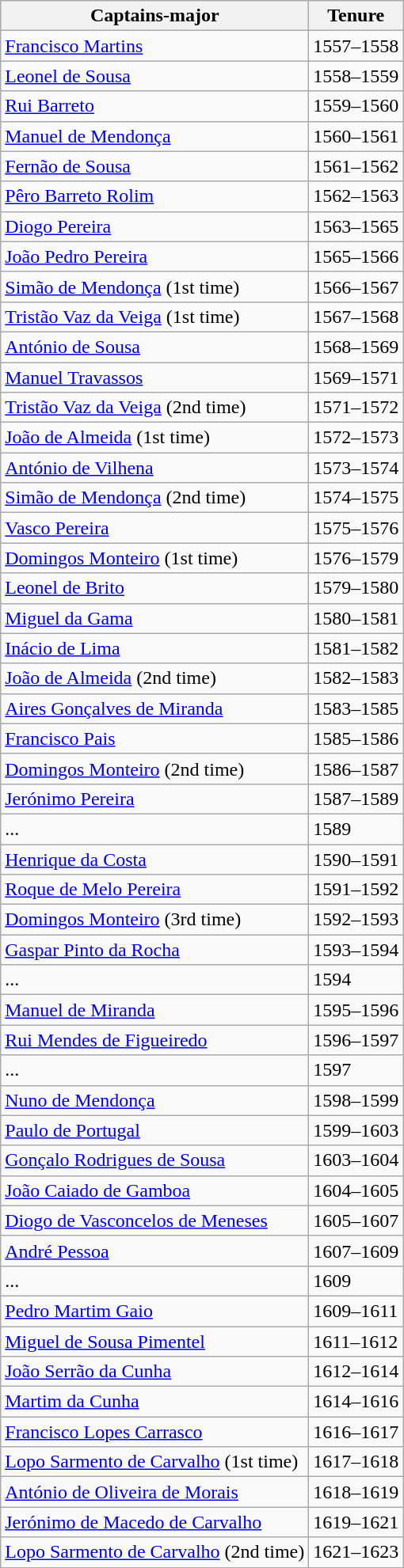<table class="wikitable">
<tr>
<th>Captains-major</th>
<th>Tenure</th>
</tr>
<tr>
<td><a href='#'>Francisco Martins</a></td>
<td>1557–1558</td>
</tr>
<tr>
<td><a href='#'>Leonel de Sousa</a></td>
<td>1558–1559</td>
</tr>
<tr>
<td><a href='#'>Rui Barreto</a></td>
<td>1559–1560</td>
</tr>
<tr>
<td><a href='#'>Manuel de Mendonça</a></td>
<td>1560–1561</td>
</tr>
<tr>
<td><a href='#'>Fernão de Sousa</a></td>
<td>1561–1562</td>
</tr>
<tr>
<td><a href='#'>Pêro Barreto Rolim</a></td>
<td>1562–1563</td>
</tr>
<tr>
<td><a href='#'>Diogo Pereira</a></td>
<td>1563–1565</td>
</tr>
<tr>
<td><a href='#'>João Pedro Pereira</a></td>
<td>1565–1566</td>
</tr>
<tr>
<td><a href='#'>Simão de Mendonça</a> (1st time)</td>
<td>1566–1567</td>
</tr>
<tr>
<td><a href='#'>Tristão Vaz da Veiga</a> (1st time)</td>
<td>1567–1568</td>
</tr>
<tr>
<td><a href='#'>António de Sousa</a></td>
<td>1568–1569</td>
</tr>
<tr>
<td><a href='#'>Manuel Travassos</a></td>
<td>1569–1571</td>
</tr>
<tr>
<td><a href='#'>Tristão Vaz da Veiga</a> (2nd time)</td>
<td>1571–1572</td>
</tr>
<tr>
<td><a href='#'>João de Almeida</a> (1st time)</td>
<td>1572–1573</td>
</tr>
<tr>
<td><a href='#'>António de Vilhena</a></td>
<td>1573–1574</td>
</tr>
<tr>
<td><a href='#'>Simão de Mendonça</a> (2nd time)</td>
<td>1574–1575</td>
</tr>
<tr>
<td><a href='#'>Vasco Pereira</a></td>
<td>1575–1576</td>
</tr>
<tr>
<td><a href='#'>Domingos Monteiro</a> (1st time)</td>
<td>1576–1579</td>
</tr>
<tr>
<td><a href='#'>Leonel de Brito</a></td>
<td>1579–1580</td>
</tr>
<tr>
<td><a href='#'>Miguel da Gama</a></td>
<td>1580–1581</td>
</tr>
<tr>
<td><a href='#'>Inácio de Lima</a></td>
<td>1581–1582</td>
</tr>
<tr>
<td><a href='#'>João de Almeida</a> (2nd time)</td>
<td>1582–1583</td>
</tr>
<tr>
<td><a href='#'>Aires Gonçalves de Miranda</a></td>
<td>1583–1585</td>
</tr>
<tr>
<td><a href='#'>Francisco Pais</a></td>
<td>1585–1586</td>
</tr>
<tr>
<td><a href='#'>Domingos Monteiro</a> (2nd time)</td>
<td>1586–1587</td>
</tr>
<tr>
<td><a href='#'>Jerónimo Pereira</a></td>
<td>1587–1589</td>
</tr>
<tr>
<td>...</td>
<td>1589</td>
</tr>
<tr>
<td><a href='#'>Henrique da Costa</a></td>
<td>1590–1591</td>
</tr>
<tr>
<td><a href='#'>Roque de Melo Pereira</a></td>
<td>1591–1592</td>
</tr>
<tr>
<td><a href='#'>Domingos Monteiro</a> (3rd time)</td>
<td>1592–1593</td>
</tr>
<tr>
<td><a href='#'>Gaspar Pinto da Rocha</a></td>
<td>1593–1594</td>
</tr>
<tr>
<td>...</td>
<td>1594</td>
</tr>
<tr>
<td><a href='#'>Manuel de Miranda</a></td>
<td>1595–1596</td>
</tr>
<tr>
<td><a href='#'>Rui Mendes de Figueiredo</a></td>
<td>1596–1597</td>
</tr>
<tr>
<td>...</td>
<td>1597</td>
</tr>
<tr>
<td><a href='#'>Nuno de Mendonça</a></td>
<td>1598–1599</td>
</tr>
<tr>
<td><a href='#'>Paulo de Portugal</a></td>
<td>1599–1603</td>
</tr>
<tr>
<td><a href='#'>Gonçalo Rodrigues de Sousa</a></td>
<td>1603–1604</td>
</tr>
<tr>
<td><a href='#'>João Caiado de Gamboa</a></td>
<td>1604–1605</td>
</tr>
<tr>
<td><a href='#'>Diogo de Vasconcelos de Meneses</a></td>
<td>1605–1607</td>
</tr>
<tr>
<td><a href='#'>André Pessoa</a></td>
<td>1607–1609</td>
</tr>
<tr>
<td>...</td>
<td>1609</td>
</tr>
<tr>
<td><a href='#'>Pedro Martim Gaio</a></td>
<td>1609–1611</td>
</tr>
<tr>
<td><a href='#'>Miguel de Sousa Pimentel</a></td>
<td>1611–1612</td>
</tr>
<tr>
<td><a href='#'>João Serrão da Cunha</a></td>
<td>1612–1614</td>
</tr>
<tr>
<td><a href='#'>Martim da Cunha</a></td>
<td>1614–1616</td>
</tr>
<tr>
<td><a href='#'>Francisco Lopes Carrasco</a></td>
<td>1616–1617</td>
</tr>
<tr>
<td><a href='#'>Lopo Sarmento de Carvalho</a> (1st time)</td>
<td>1617–1618</td>
</tr>
<tr>
<td><a href='#'>António de Oliveira de Morais</a></td>
<td>1618–1619</td>
</tr>
<tr>
<td><a href='#'>Jerónimo de Macedo de Carvalho</a></td>
<td>1619–1621</td>
</tr>
<tr>
<td><a href='#'>Lopo Sarmento de Carvalho</a> (2nd time)</td>
<td>1621–1623</td>
</tr>
</table>
